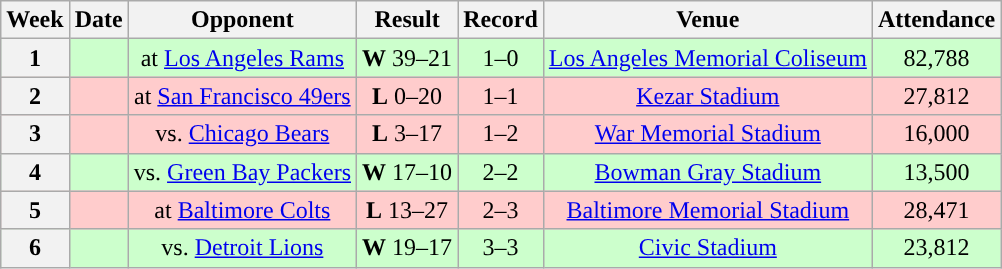<table class="wikitable" style="text-align:center">
<tr>
<th>Week</th>
<th>Date</th>
<th>Opponent</th>
<th>Result</th>
<th>Record</th>
<th>Venue</th>
<th>Attendance</th>
</tr>
<tr style="background:#cfc;">
<th>1</th>
<td></td>
<td>at <a href='#'>Los Angeles Rams</a></td>
<td><strong>W</strong> 39–21</td>
<td>1–0</td>
<td><a href='#'>Los Angeles Memorial Coliseum</a></td>
<td>82,788</td>
</tr>
<tr style="background:#fcc;">
<th>2</th>
<td></td>
<td>at <a href='#'>San Francisco 49ers</a></td>
<td><strong>L</strong> 0–20</td>
<td>1–1</td>
<td><a href='#'>Kezar Stadium</a></td>
<td>27,812</td>
</tr>
<tr style="background:#fcc;">
<th>3</th>
<td></td>
<td>vs. <a href='#'>Chicago Bears</a></td>
<td><strong>L</strong> 3–17</td>
<td>1–2</td>
<td><a href='#'>War Memorial Stadium</a> </td>
<td>16,000</td>
</tr>
<tr style="background:#cfc;">
<th>4</th>
<td></td>
<td>vs. <a href='#'>Green Bay Packers</a></td>
<td><strong>W</strong> 17–10</td>
<td>2–2</td>
<td><a href='#'>Bowman Gray Stadium</a> </td>
<td>13,500</td>
</tr>
<tr style="background:#fcc;">
<th>5</th>
<td></td>
<td>at <a href='#'>Baltimore Colts</a></td>
<td><strong>L</strong> 13–27</td>
<td>2–3</td>
<td><a href='#'>Baltimore Memorial Stadium</a></td>
<td>28,471</td>
</tr>
<tr style="background:#cfc;">
<th>6</th>
<td></td>
<td>vs. <a href='#'>Detroit Lions</a></td>
<td><strong>W</strong> 19–17</td>
<td>3–3</td>
<td><a href='#'>Civic Stadium</a> </td>
<td>23,812</td>
</tr>
</table>
